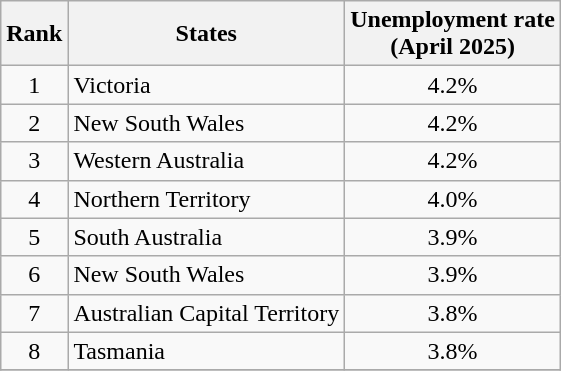<table class="wikitable sortable" style="text-align:right;">
<tr>
<th style="width:2em;">Rank</th>
<th>States</th>
<th>Unemployment rate<br>(April 2025)</th>
</tr>
<tr>
<td align="center">1</td>
<td align="left">Victoria</td>
<td align="center">4.2%</td>
</tr>
<tr>
<td align="center">2</td>
<td align="left">New South Wales</td>
<td align="center">4.2%</td>
</tr>
<tr>
<td align="center">3</td>
<td align="left">Western Australia</td>
<td align="center">4.2%</td>
</tr>
<tr>
<td align="center">4</td>
<td align="left">Northern Territory</td>
<td align="center">4.0%</td>
</tr>
<tr>
<td align="center">5</td>
<td align="left">South Australia</td>
<td align="center">3.9%</td>
</tr>
<tr>
<td align="center">6</td>
<td align="left">New South Wales</td>
<td align="center">3.9%</td>
</tr>
<tr>
<td align="center">7</td>
<td align="left">Australian Capital Territory</td>
<td align="center">3.8%</td>
</tr>
<tr>
<td align="center">8</td>
<td align="left">Tasmania</td>
<td align="center">3.8%</td>
</tr>
<tr>
</tr>
</table>
